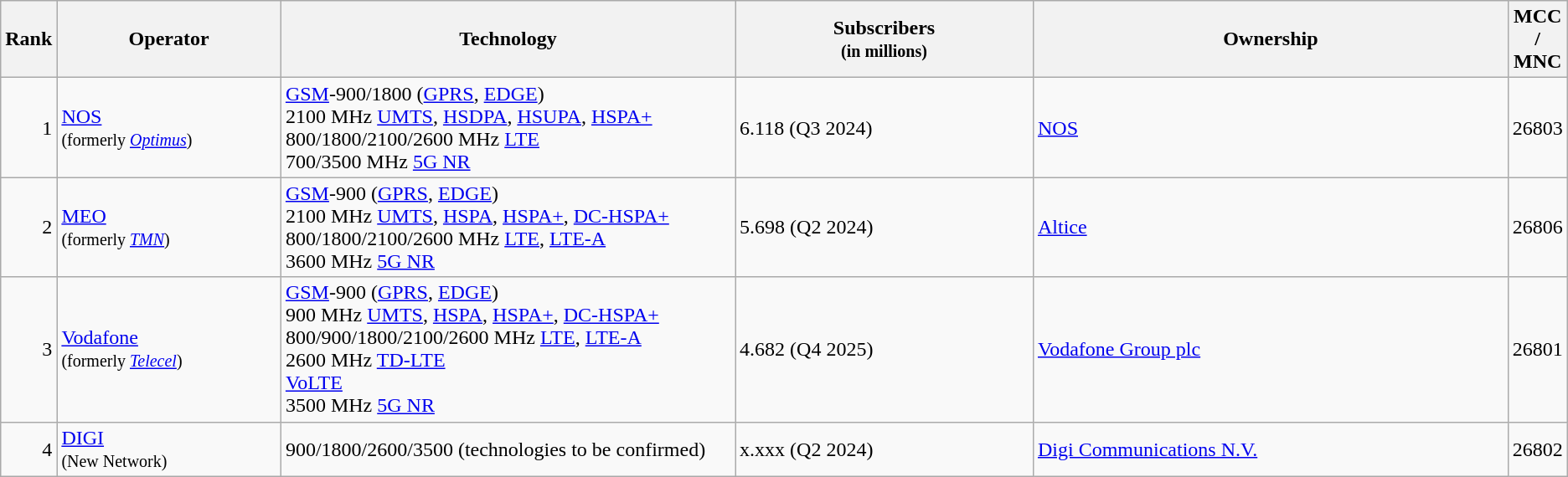<table class="wikitable" style-"width:100%;">
<tr>
<th style="width:3%;">Rank</th>
<th style="width:15%;">Operator</th>
<th style="width:30%;">Technology</th>
<th style="width:20%;">Subscribers<br><small>(in millions)</small></th>
<th style="width:32%;">Ownership</th>
<th>MCC / MNC</th>
</tr>
<tr>
<td align="right">1</td>
<td><a href='#'>NOS</a> <br> <small>(formerly <em><a href='#'>Optimus</a></em>)</small></td>
<td><a href='#'>GSM</a>-900/1800 (<a href='#'>GPRS</a>, <a href='#'>EDGE</a>)<br>2100 MHz <a href='#'>UMTS</a>, <a href='#'>HSDPA</a>, <a href='#'>HSUPA</a>, <a href='#'>HSPA+</a> <br>800/1800/2100/2600 MHz <a href='#'>LTE</a><br>700/3500 MHz <a href='#'>5G NR</a></td>
<td>6.118 (Q3 2024)</td>
<td><a href='#'>NOS</a></td>
<td>26803</td>
</tr>
<tr>
<td align="right">2</td>
<td><a href='#'>MEO</a> <br> <small>(formerly <em><a href='#'>TMN</a></em>)</small></td>
<td><a href='#'>GSM</a>-900 (<a href='#'>GPRS</a>, <a href='#'>EDGE</a>)<br>2100 MHz <a href='#'>UMTS</a>, <a href='#'>HSPA</a>, <a href='#'>HSPA+</a>, <a href='#'>DC-HSPA+</a> <br>800/1800/2100/2600 MHz <a href='#'>LTE</a>, <a href='#'>LTE-A</a><br>3600 MHz <a href='#'>5G NR</a></td>
<td>5.698 (Q2 2024)</td>
<td><a href='#'>Altice</a></td>
<td>26806</td>
</tr>
<tr>
<td align=right>3</td>
<td><a href='#'>Vodafone</a> <br> <small>(formerly <em><a href='#'>Telecel</a></em>)</small></td>
<td><a href='#'>GSM</a>-900 (<a href='#'>GPRS</a>, <a href='#'>EDGE</a>)<br> 900 MHz <a href='#'>UMTS</a>, <a href='#'>HSPA</a>, <a href='#'>HSPA+</a>, <a href='#'>DC-HSPA+</a> <br>800/900/1800/2100/2600 MHz <a href='#'>LTE</a>, <a href='#'>LTE-A</a> <br> 2600 MHz <a href='#'>TD-LTE</a> <br><a href='#'>VoLTE</a><br>3500 MHz <a href='#'>5G NR</a></td>
<td>4.682 (Q4 2025)</td>
<td><a href='#'>Vodafone Group plc</a></td>
<td>26801</td>
</tr>
<tr>
<td align=right>4</td>
<td><a href='#'>DIGI</a> <br> <small>(New Network)</small></td>
<td>900/1800/2600/3500 (technologies to be confirmed)</td>
<td>x.xxx (Q2 2024)</td>
<td><a href='#'>Digi Communications N.V.</a></td>
<td>26802</td>
</tr>
</table>
